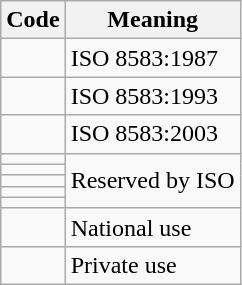<table class="wikitable">
<tr>
<th>Code</th>
<th>Meaning</th>
</tr>
<tr>
<td></td>
<td>ISO 8583:1987</td>
</tr>
<tr>
<td></td>
<td>ISO 8583:1993</td>
</tr>
<tr>
<td></td>
<td>ISO 8583:2003</td>
</tr>
<tr>
<td></td>
<td rowspan=5>Reserved by ISO</td>
</tr>
<tr>
<td></td>
</tr>
<tr>
<td></td>
</tr>
<tr>
<td></td>
</tr>
<tr>
<td></td>
</tr>
<tr>
<td></td>
<td>National use</td>
</tr>
<tr>
<td></td>
<td>Private use</td>
</tr>
</table>
